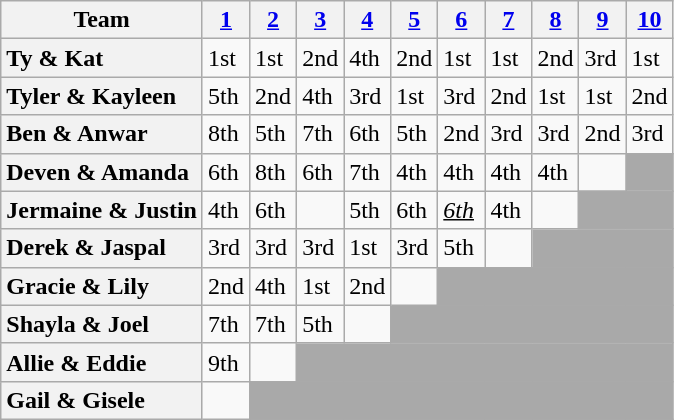<table class="wikitable sortable" style="text-align:left;">
<tr>
<th scope="col" class="unsortable">Team</th>
<th scope="col"><a href='#'>1</a></th>
<th scope="col"><a href='#'>2</a></th>
<th scope="col"><a href='#'>3</a></th>
<th scope="col"><a href='#'>4</a><span></span></th>
<th scope="col"><a href='#'>5</a></th>
<th scope="col"><a href='#'>6</a></th>
<th scope="col"><a href='#'>7</a><span></span></th>
<th scope="col"><a href='#'>8</a></th>
<th scope="col"><a href='#'>9</a><span></span></th>
<th scope="col"><a href='#'>10</a></th>
</tr>
<tr>
<th scope="row" style="text-align:left">Ty & Kat</th>
<td>1st</td>
<td>1st</td>
<td>2nd</td>
<td>4th</td>
<td>2nd</td>
<td>1st</td>
<td>1st</td>
<td>2nd</td>
<td>3rd</td>
<td>1st</td>
</tr>
<tr>
<th scope="row" style="text-align:left">Tyler & Kayleen</th>
<td>5th</td>
<td>2nd</td>
<td>4th</td>
<td>3rd</td>
<td>1st</td>
<td>3rd</td>
<td>2nd</td>
<td>1st</td>
<td>1st</td>
<td>2nd</td>
</tr>
<tr>
<th scope="row" style="text-align:left">Ben & Anwar</th>
<td>8th</td>
<td>5th</td>
<td>7th</td>
<td>6th</td>
<td>5th</td>
<td>2nd</td>
<td>3rd</td>
<td>3rd</td>
<td>2nd</td>
<td>3rd</td>
</tr>
<tr>
<th scope="row" style="text-align:left">Deven & Amanda</th>
<td>6th</td>
<td>8th</td>
<td>6th</td>
<td>7th</td>
<td>4th</td>
<td>4th</td>
<td>4th</td>
<td>4th</td>
<td></td>
<td colspan="1" bgcolor="darkgray"></td>
</tr>
<tr>
<th scope="row" style="text-align:left">Jermaine & Justin</th>
<td>4th</td>
<td>6th</td>
<td></td>
<td>5th</td>
<td>6th</td>
<td><em><u>6th</u></em></td>
<td>4th</td>
<td></td>
<td colspan="2" bgcolor="darkgray"></td>
</tr>
<tr>
<th scope="row" style="text-align:left">Derek & Jaspal</th>
<td>3rd</td>
<td>3rd</td>
<td>3rd</td>
<td>1st</td>
<td>3rd</td>
<td>5th</td>
<td></td>
<td colspan="3" bgcolor="darkgray"></td>
</tr>
<tr>
<th scope="row" style="text-align:left">Gracie & Lily</th>
<td>2nd</td>
<td>4th</td>
<td>1st</td>
<td>2nd</td>
<td></td>
<td colspan="5" bgcolor="darkgray"></td>
</tr>
<tr>
<th scope="row" style="text-align:left">Shayla & Joel</th>
<td>7th</td>
<td>7th</td>
<td>5th</td>
<td></td>
<td colspan="6" bgcolor="darkgray"></td>
</tr>
<tr>
<th scope="row" style="text-align:left">Allie & Eddie</th>
<td>9th</td>
<td></td>
<td colspan="8" bgcolor="darkgray"></td>
</tr>
<tr>
<th scope="row" style="text-align:left">Gail & Gisele</th>
<td></td>
<td colspan="9" bgcolor="darkgray"></td>
</tr>
</table>
